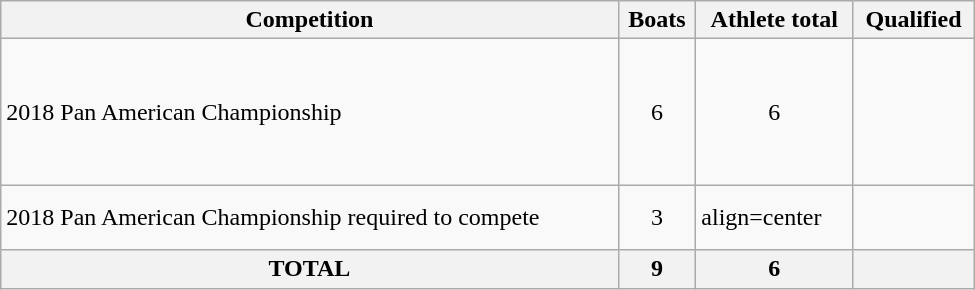<table class="wikitable" width=650>
<tr>
<th>Competition</th>
<th>Boats</th>
<th>Athlete total</th>
<th>Qualified</th>
</tr>
<tr>
<td>2018 Pan American Championship</td>
<td align=center>6</td>
<td align=center>6</td>
<td><br><br><br><br><br></td>
</tr>
<tr>
<td>2018 Pan American Championship required to compete</td>
<td align=center>3</td>
<td>align=center </td>
<td><br><br></td>
</tr>
<tr>
<th>TOTAL</th>
<th>9</th>
<th>6</th>
<th></th>
</tr>
</table>
